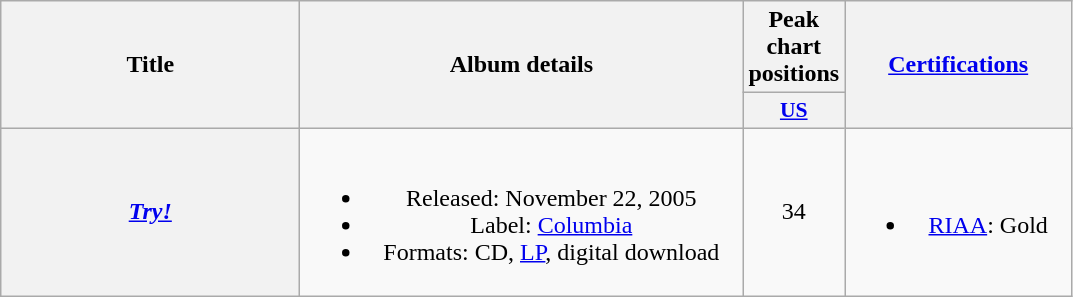<table class="wikitable plainrowheaders" style="text-align:center;">
<tr>
<th scope="col" rowspan="2" style="width:12em;">Title</th>
<th scope="col" rowspan="2" style="width:18em;">Album details</th>
<th scope="col" colspan="1">Peak chart positions</th>
<th scope="col" rowspan="2" style="width:9em;"><a href='#'>Certifications</a></th>
</tr>
<tr>
<th scope="col" style="width:3em;font-size:90%;"><a href='#'>US</a></th>
</tr>
<tr>
<th scope="row"><em><a href='#'>Try!</a></em></th>
<td><br><ul><li>Released: November 22, 2005</li><li>Label: <a href='#'>Columbia</a></li><li>Formats: CD, <a href='#'>LP</a>, digital download</li></ul></td>
<td>34</td>
<td><br><ul><li><a href='#'>RIAA</a>: Gold</li></ul></td>
</tr>
</table>
